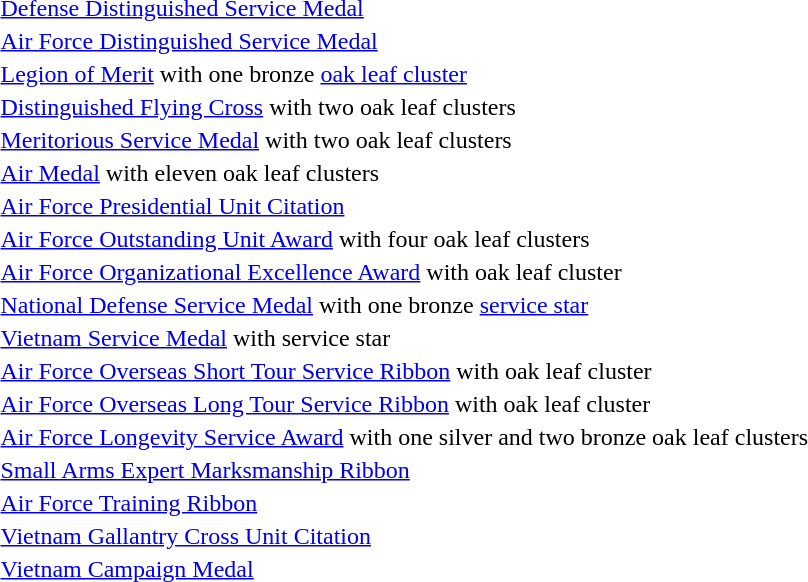<table>
<tr>
<td></td>
<td><a href='#'>Defense Distinguished Service Medal</a></td>
</tr>
<tr>
<td></td>
<td><a href='#'>Air Force Distinguished Service Medal</a></td>
</tr>
<tr>
<td></td>
<td><a href='#'>Legion of Merit</a> with one bronze <a href='#'>oak leaf cluster</a></td>
</tr>
<tr>
<td></td>
<td><a href='#'>Distinguished Flying Cross</a> with two oak leaf clusters</td>
</tr>
<tr>
<td></td>
<td><a href='#'>Meritorious Service Medal</a> with two oak leaf clusters</td>
</tr>
<tr>
<td></td>
<td><a href='#'>Air Medal</a> with eleven oak leaf clusters</td>
</tr>
<tr>
<td></td>
<td><a href='#'>Air Force Presidential Unit Citation</a></td>
</tr>
<tr>
<td></td>
<td><a href='#'>Air Force Outstanding Unit Award</a> with four oak leaf clusters</td>
</tr>
<tr>
<td></td>
<td><a href='#'>Air Force Organizational Excellence Award</a> with oak leaf cluster</td>
</tr>
<tr>
<td></td>
<td><a href='#'>National Defense Service Medal</a> with one bronze <a href='#'>service star</a></td>
</tr>
<tr>
<td></td>
<td><a href='#'>Vietnam Service Medal</a> with service star</td>
</tr>
<tr>
<td></td>
<td><a href='#'>Air Force Overseas Short Tour Service Ribbon</a> with oak leaf cluster</td>
</tr>
<tr>
<td></td>
<td><a href='#'>Air Force Overseas Long Tour Service Ribbon</a> with oak leaf cluster</td>
</tr>
<tr>
<td></td>
<td><a href='#'>Air Force Longevity Service Award</a> with one silver and two bronze oak leaf clusters</td>
</tr>
<tr>
<td></td>
<td><a href='#'>Small Arms Expert Marksmanship Ribbon</a></td>
</tr>
<tr>
<td></td>
<td><a href='#'>Air Force Training Ribbon</a></td>
</tr>
<tr>
<td></td>
<td><a href='#'>Vietnam Gallantry Cross Unit Citation</a></td>
</tr>
<tr>
<td></td>
<td><a href='#'>Vietnam Campaign Medal</a></td>
</tr>
</table>
